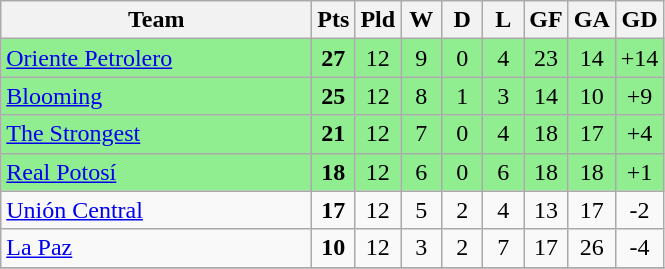<table class="wikitable" style="text-align: center;">
<tr>
<th width="200">Team</th>
<th width="20" abbr="Points">Pts</th>
<th width="20" abbr="Played">Pld</th>
<th width="20" abbr="Won">W</th>
<th width="20" abbr="Drawn">D</th>
<th width="20" abbr="Lost">L</th>
<th width="20" abbr="Goals for">GF</th>
<th width="20" abbr="Goals against">GA</th>
<th width="20" abbr="Goal difference">GD</th>
</tr>
<tr bgcolor="#90EE90">
<td style="text-align:left;"><a href='#'>Oriente Petrolero</a></td>
<td><strong>27</strong></td>
<td>12</td>
<td>9</td>
<td>0</td>
<td>4</td>
<td>23</td>
<td>14</td>
<td>+14</td>
</tr>
<tr bgcolor="#90EE90">
<td style="text-align:left;"><a href='#'>Blooming</a></td>
<td><strong>25</strong></td>
<td>12</td>
<td>8</td>
<td>1</td>
<td>3</td>
<td>14</td>
<td>10</td>
<td>+9</td>
</tr>
<tr bgcolor="#90EE90">
<td style="text-align:left;"><a href='#'>The Strongest</a></td>
<td><strong>21</strong></td>
<td>12</td>
<td>7</td>
<td>0</td>
<td>4</td>
<td>18</td>
<td>17</td>
<td>+4</td>
</tr>
<tr bgcolor="#90EE90">
<td style="text-align:left;"><a href='#'>Real Potosí</a></td>
<td><strong>18</strong></td>
<td>12</td>
<td>6</td>
<td>0</td>
<td>6</td>
<td>18</td>
<td>18</td>
<td>+1</td>
</tr>
<tr>
<td style="text-align:left;"><a href='#'>Unión Central</a></td>
<td><strong>17</strong></td>
<td>12</td>
<td>5</td>
<td>2</td>
<td>4</td>
<td>13</td>
<td>17</td>
<td>-2</td>
</tr>
<tr>
<td style="text-align:left;"><a href='#'>La Paz</a></td>
<td><strong>10</strong></td>
<td>12</td>
<td>3</td>
<td>2</td>
<td>7</td>
<td>17</td>
<td>26</td>
<td>-4</td>
</tr>
<tr>
</tr>
</table>
